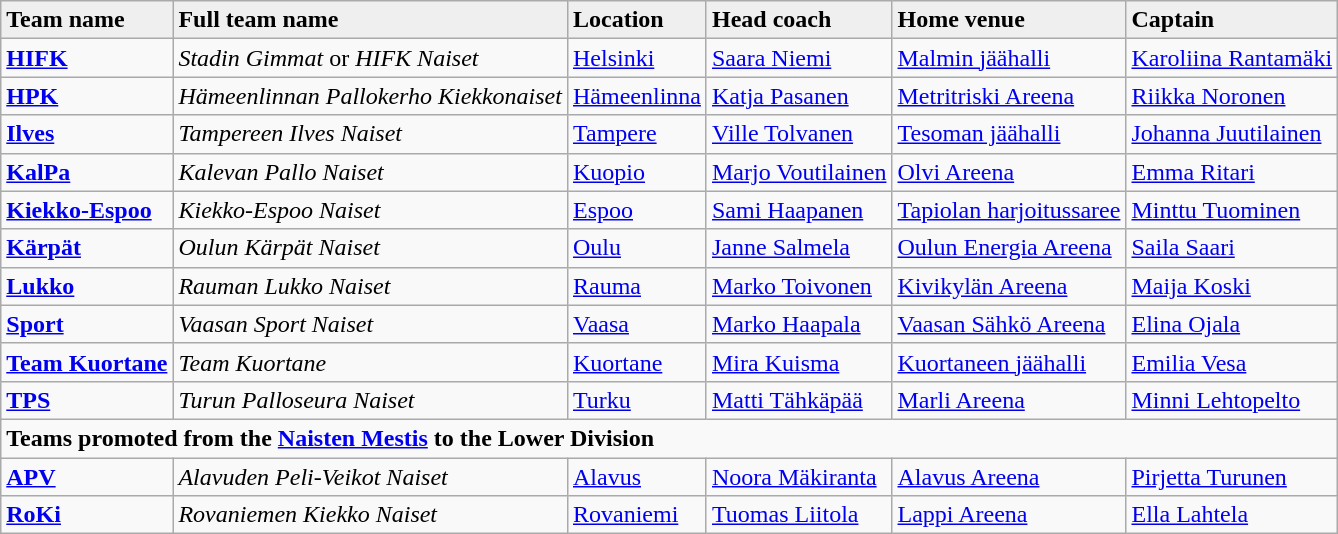<table class="wikitable sortable" width="" 85%">
<tr style="background:#efefef;">
<td><strong>Team name</strong></td>
<td><strong>Full team name</strong></td>
<td><strong>Location</strong></td>
<td><strong>Head coach</strong></td>
<td><strong>Home venue</strong></td>
<td><strong>Captain</strong></td>
</tr>
<tr>
<td><a href='#'><strong>HIFK</strong></a></td>
<td><em>Stadin Gimmat</em> or <em>HIFK Naiset</em></td>
<td> <a href='#'>Helsinki</a></td>
<td><a href='#'>Saara Niemi</a></td>
<td><a href='#'>Malmin jäähalli</a></td>
<td><a href='#'>Karoliina Rantamäki</a></td>
</tr>
<tr>
<td><a href='#'><strong>HPK</strong></a></td>
<td><em>Hämeenlinnan Pallokerho Kiekkonaiset</em></td>
<td> <a href='#'>Hämeenlinna</a></td>
<td><a href='#'>Katja Pasanen</a></td>
<td><a href='#'>Metritriski Areena</a></td>
<td><a href='#'>Riikka Noronen</a></td>
</tr>
<tr>
<td><a href='#'><strong>Ilves</strong></a></td>
<td><em>Tampereen Ilves Naiset</em></td>
<td> <a href='#'>Tampere</a></td>
<td><a href='#'>Ville Tolvanen</a></td>
<td><a href='#'>Tesoman jäähalli</a></td>
<td><a href='#'>Johanna Juutilainen</a></td>
</tr>
<tr>
<td><a href='#'><strong>KalPa</strong></a></td>
<td><em>Kalevan Pallo Naiset</em></td>
<td> <a href='#'>Kuopio</a></td>
<td><a href='#'>Marjo Voutilainen</a></td>
<td><a href='#'>Olvi Areena</a></td>
<td><a href='#'>Emma Ritari</a></td>
</tr>
<tr>
<td><strong><a href='#'>Kiekko-Espoo</a></strong></td>
<td><em>Kiekko-Espoo Naiset</em></td>
<td> <a href='#'>Espoo</a></td>
<td><a href='#'>Sami Haapanen</a></td>
<td><a href='#'>Tapiolan harjoitussaree</a></td>
<td><a href='#'>Minttu Tuominen</a></td>
</tr>
<tr>
<td><a href='#'><strong>Kärpät</strong></a></td>
<td><em>Oulun Kärpät Naiset</em></td>
<td> <a href='#'>Oulu</a></td>
<td><a href='#'>Janne Salmela</a></td>
<td><a href='#'>Oulun Energia Areena</a></td>
<td><a href='#'>Saila Saari</a></td>
</tr>
<tr>
<td><a href='#'><strong>Lukko</strong></a></td>
<td><em>Rauman Lukko Naiset</em></td>
<td> <a href='#'>Rauma</a></td>
<td><a href='#'>Marko Toivonen</a></td>
<td><a href='#'>Kivikylän Areena</a></td>
<td><a href='#'>Maija Koski</a></td>
</tr>
<tr>
<td><a href='#'><strong>Sport</strong></a></td>
<td><em>Vaasan Sport Naiset</em></td>
<td> <a href='#'>Vaasa</a></td>
<td><a href='#'>Marko Haapala</a></td>
<td><a href='#'>Vaasan Sähkö Areena</a></td>
<td><a href='#'>Elina Ojala</a></td>
</tr>
<tr>
<td><strong><a href='#'>Team Kuortane</a></strong></td>
<td><em>Team Kuortane</em></td>
<td> <a href='#'>Kuortane</a></td>
<td><a href='#'>Mira Kuisma</a></td>
<td><a href='#'>Kuortaneen jäähalli</a></td>
<td><a href='#'>Emilia Vesa</a></td>
</tr>
<tr>
<td><a href='#'><strong>TPS</strong></a></td>
<td><em>Turun Palloseura Naiset</em></td>
<td> <a href='#'>Turku</a></td>
<td><a href='#'>Matti Tähkäpää</a></td>
<td><a href='#'>Marli Areena</a></td>
<td><a href='#'>Minni Lehtopelto</a></td>
</tr>
<tr>
<td colspan="6"><strong>Teams promoted from the <a href='#'>Naisten Mestis</a> to the Lower Division</strong></td>
</tr>
<tr>
<td><a href='#'><strong>APV</strong></a></td>
<td><em>Alavuden Peli-Veikot Naiset</em></td>
<td> <a href='#'>Alavus</a></td>
<td><a href='#'>Noora Mäkiranta</a></td>
<td><a href='#'>Alavus Areena</a></td>
<td><a href='#'>Pirjetta Turunen</a></td>
</tr>
<tr>
<td><a href='#'><strong>RoKi</strong></a></td>
<td><em>Rovaniemen Kiekko Naiset</em></td>
<td> <a href='#'>Rovaniemi</a></td>
<td><a href='#'>Tuomas Liitola</a></td>
<td><a href='#'>Lappi Areena</a></td>
<td><a href='#'>Ella Lahtela</a></td>
</tr>
</table>
